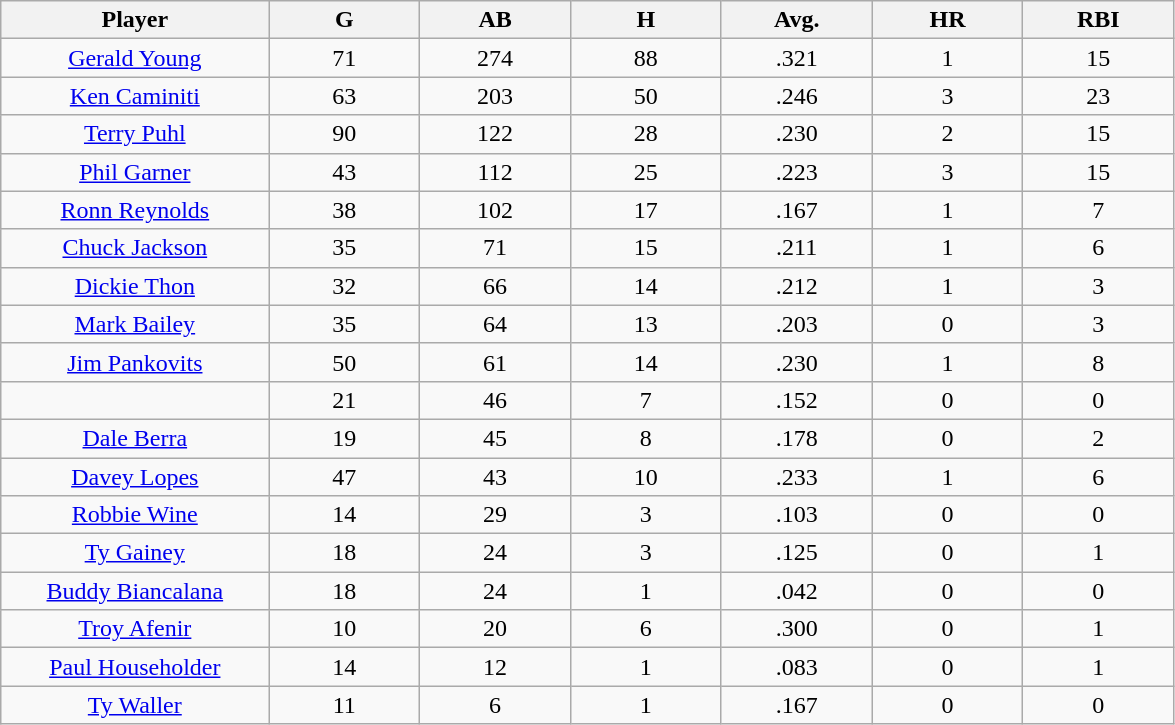<table class="wikitable sortable">
<tr>
<th bgcolor="#DDDDFF" width="16%">Player</th>
<th bgcolor="#DDDDFF" width="9%">G</th>
<th bgcolor="#DDDDFF" width="9%">AB</th>
<th bgcolor="#DDDDFF" width="9%">H</th>
<th bgcolor="#DDDDFF" width="9%">Avg.</th>
<th bgcolor="#DDDDFF" width="9%">HR</th>
<th bgcolor="#DDDDFF" width="9%">RBI</th>
</tr>
<tr align="center">
<td><a href='#'>Gerald Young</a></td>
<td>71</td>
<td>274</td>
<td>88</td>
<td>.321</td>
<td>1</td>
<td>15</td>
</tr>
<tr align=center>
<td><a href='#'>Ken Caminiti</a></td>
<td>63</td>
<td>203</td>
<td>50</td>
<td>.246</td>
<td>3</td>
<td>23</td>
</tr>
<tr align=center>
<td><a href='#'>Terry Puhl</a></td>
<td>90</td>
<td>122</td>
<td>28</td>
<td>.230</td>
<td>2</td>
<td>15</td>
</tr>
<tr align=center>
<td><a href='#'>Phil Garner</a></td>
<td>43</td>
<td>112</td>
<td>25</td>
<td>.223</td>
<td>3</td>
<td>15</td>
</tr>
<tr align=center>
<td><a href='#'>Ronn Reynolds</a></td>
<td>38</td>
<td>102</td>
<td>17</td>
<td>.167</td>
<td>1</td>
<td>7</td>
</tr>
<tr align=center>
<td><a href='#'>Chuck Jackson</a></td>
<td>35</td>
<td>71</td>
<td>15</td>
<td>.211</td>
<td>1</td>
<td>6</td>
</tr>
<tr align=center>
<td><a href='#'>Dickie Thon</a></td>
<td>32</td>
<td>66</td>
<td>14</td>
<td>.212</td>
<td>1</td>
<td>3</td>
</tr>
<tr align=center>
<td><a href='#'>Mark Bailey</a></td>
<td>35</td>
<td>64</td>
<td>13</td>
<td>.203</td>
<td>0</td>
<td>3</td>
</tr>
<tr align=center>
<td><a href='#'>Jim Pankovits</a></td>
<td>50</td>
<td>61</td>
<td>14</td>
<td>.230</td>
<td>1</td>
<td>8</td>
</tr>
<tr align=center>
<td></td>
<td>21</td>
<td>46</td>
<td>7</td>
<td>.152</td>
<td>0</td>
<td>0</td>
</tr>
<tr align="center">
<td><a href='#'>Dale Berra</a></td>
<td>19</td>
<td>45</td>
<td>8</td>
<td>.178</td>
<td>0</td>
<td>2</td>
</tr>
<tr align=center>
<td><a href='#'>Davey Lopes</a></td>
<td>47</td>
<td>43</td>
<td>10</td>
<td>.233</td>
<td>1</td>
<td>6</td>
</tr>
<tr align=center>
<td><a href='#'>Robbie Wine</a></td>
<td>14</td>
<td>29</td>
<td>3</td>
<td>.103</td>
<td>0</td>
<td>0</td>
</tr>
<tr align=center>
<td><a href='#'>Ty Gainey</a></td>
<td>18</td>
<td>24</td>
<td>3</td>
<td>.125</td>
<td>0</td>
<td>1</td>
</tr>
<tr align=center>
<td><a href='#'>Buddy Biancalana</a></td>
<td>18</td>
<td>24</td>
<td>1</td>
<td>.042</td>
<td>0</td>
<td>0</td>
</tr>
<tr align=center>
<td><a href='#'>Troy Afenir</a></td>
<td>10</td>
<td>20</td>
<td>6</td>
<td>.300</td>
<td>0</td>
<td>1</td>
</tr>
<tr align=center>
<td><a href='#'>Paul Householder</a></td>
<td>14</td>
<td>12</td>
<td>1</td>
<td>.083</td>
<td>0</td>
<td>1</td>
</tr>
<tr align=center>
<td><a href='#'>Ty Waller</a></td>
<td>11</td>
<td>6</td>
<td>1</td>
<td>.167</td>
<td>0</td>
<td>0</td>
</tr>
</table>
